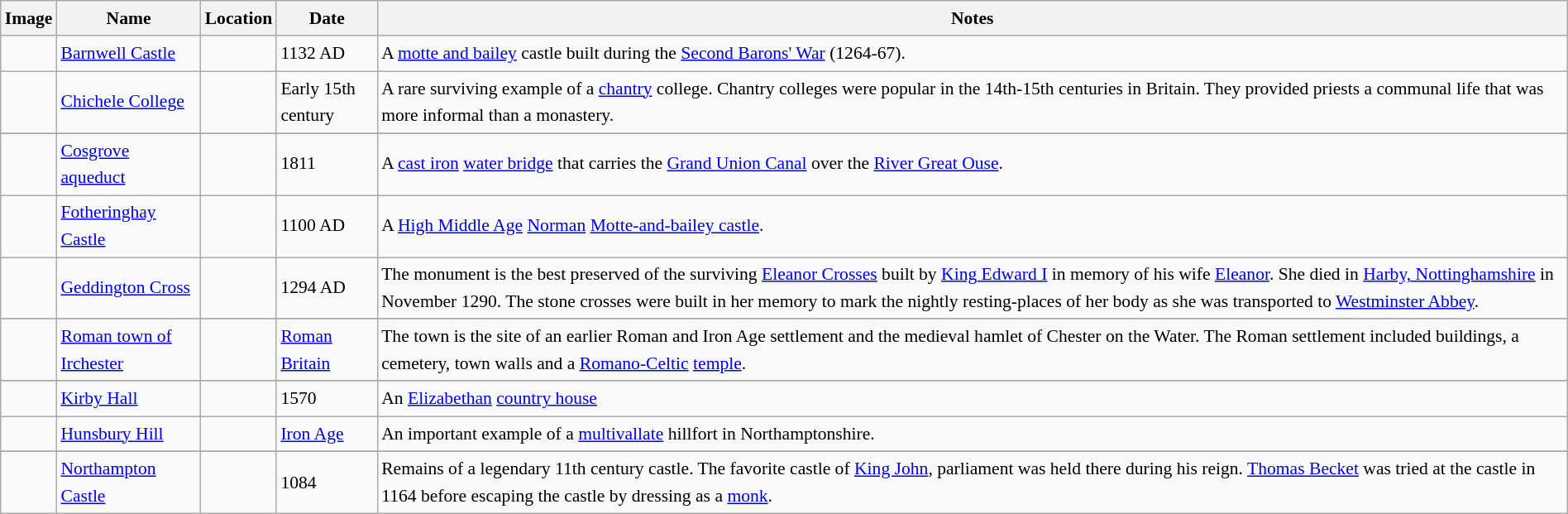<table class="wikitable sortable" style="font-size: 90%;width:100%;border:0px;text-align:left;line-height:150%;">
<tr>
<th class="unsortable">Image</th>
<th>Name</th>
<th>Location</th>
<th>Date</th>
<th class="unsortable">Notes</th>
</tr>
<tr>
<td></td>
<td><a href='#'>Barnwell Castle</a></td>
<td></td>
<td>1132 AD</td>
<td>A <a href='#'>motte and bailey</a> castle built during the <a href='#'>Second Barons' War</a> (1264-67).</td>
</tr>
<tr>
<td></td>
<td><a href='#'>Chichele College</a></td>
<td></td>
<td>Early 15th century</td>
<td>A rare surviving example of a <a href='#'>chantry</a> college. Chantry colleges were popular in the 14th-15th centuries in Britain. They provided priests a communal life that was more informal than a monastery.</td>
</tr>
<tr>
</tr>
<tr>
<td></td>
<td><a href='#'>Cosgrove aqueduct</a></td>
<td></td>
<td>1811</td>
<td>A  <a href='#'>cast iron</a> <a href='#'>water bridge</a> that carries the <a href='#'>Grand Union Canal</a> over the <a href='#'>River Great Ouse</a>.</td>
</tr>
<tr>
<td></td>
<td><a href='#'>Fotheringhay Castle</a></td>
<td></td>
<td>1100 AD</td>
<td>A <a href='#'>High Middle Age</a> <a href='#'>Norman</a> <a href='#'>Motte-and-bailey castle</a>.</td>
</tr>
<tr>
<td></td>
<td><a href='#'>Geddington Cross</a></td>
<td></td>
<td>1294 AD</td>
<td>The monument is the best preserved of the surviving <a href='#'>Eleanor Crosses</a> built by <a href='#'>King Edward I</a> in memory of his wife <a href='#'>Eleanor</a>. She died in <a href='#'>Harby, Nottinghamshire</a> in November 1290. The stone crosses were built in her memory to mark the nightly resting-places of her body as she was transported to <a href='#'>Westminster Abbey</a>.</td>
</tr>
<tr>
</tr>
<tr>
<td></td>
<td><a href='#'>Roman town of Irchester</a></td>
<td></td>
<td><a href='#'>Roman Britain</a></td>
<td>The town is the site of an earlier Roman and Iron Age settlement and the medieval hamlet of Chester on the Water. The Roman settlement included buildings, a cemetery, town walls and a <a href='#'>Romano-Celtic</a> <a href='#'>temple</a>.</td>
</tr>
<tr>
</tr>
<tr>
<td></td>
<td><a href='#'>Kirby Hall</a></td>
<td></td>
<td>1570</td>
<td>An <a href='#'>Elizabethan</a> <a href='#'>country house</a></td>
</tr>
<tr>
<td></td>
<td><a href='#'>Hunsbury Hill</a></td>
<td></td>
<td><a href='#'>Iron Age</a></td>
<td>An important example of a <a href='#'>multivallate</a> hillfort in Northamptonshire.</td>
</tr>
<tr>
</tr>
<tr>
<td></td>
<td><a href='#'>Northampton Castle</a></td>
<td></td>
<td>1084</td>
<td>Remains of a legendary 11th century castle. The favorite castle of <a href='#'>King John</a>, parliament was held there during his reign. <a href='#'>Thomas Becket</a> was tried at the castle in 1164 before escaping the castle by dressing as a <a href='#'>monk</a>.</td>
</tr>
<tr>
</tr>
</table>
